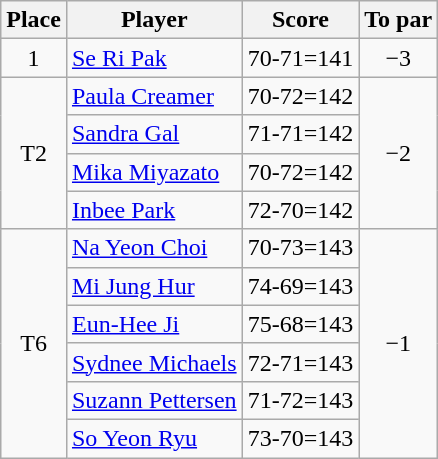<table class="wikitable">
<tr>
<th>Place</th>
<th>Player</th>
<th>Score</th>
<th>To par</th>
</tr>
<tr>
<td align=center>1</td>
<td> <a href='#'>Se Ri Pak</a></td>
<td>70-71=141</td>
<td align=center>−3</td>
</tr>
<tr>
<td align=center rowspan=4>T2</td>
<td> <a href='#'>Paula Creamer</a></td>
<td>70-72=142</td>
<td align=center rowspan=4>−2</td>
</tr>
<tr>
<td> <a href='#'>Sandra Gal</a></td>
<td>71-71=142</td>
</tr>
<tr>
<td> <a href='#'>Mika Miyazato</a></td>
<td>70-72=142</td>
</tr>
<tr>
<td> <a href='#'>Inbee Park</a></td>
<td>72-70=142</td>
</tr>
<tr>
<td align=center rowspan=6>T6</td>
<td> <a href='#'>Na Yeon Choi</a></td>
<td>70-73=143</td>
<td align=center rowspan=6>−1</td>
</tr>
<tr>
<td> <a href='#'>Mi Jung Hur</a></td>
<td>74-69=143</td>
</tr>
<tr>
<td> <a href='#'>Eun-Hee Ji</a></td>
<td>75-68=143</td>
</tr>
<tr>
<td> <a href='#'>Sydnee Michaels</a></td>
<td>72-71=143</td>
</tr>
<tr>
<td> <a href='#'>Suzann Pettersen</a></td>
<td>71-72=143</td>
</tr>
<tr>
<td> <a href='#'>So Yeon Ryu</a></td>
<td>73-70=143</td>
</tr>
</table>
